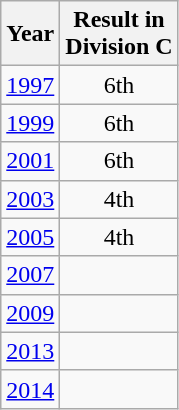<table class="wikitable" style="text-align:center">
<tr>
<th>Year</th>
<th>Result in<br>Division C</th>
</tr>
<tr>
<td><a href='#'>1997</a></td>
<td>6th</td>
</tr>
<tr>
<td><a href='#'>1999</a></td>
<td>6th</td>
</tr>
<tr>
<td><a href='#'>2001</a></td>
<td>6th</td>
</tr>
<tr>
<td><a href='#'>2003</a></td>
<td>4th</td>
</tr>
<tr>
<td><a href='#'>2005</a></td>
<td>4th</td>
</tr>
<tr>
<td><a href='#'>2007</a></td>
<td></td>
</tr>
<tr>
<td><a href='#'>2009</a></td>
<td></td>
</tr>
<tr>
<td><a href='#'>2013</a></td>
<td></td>
</tr>
<tr>
<td><a href='#'>2014</a></td>
<td></td>
</tr>
</table>
